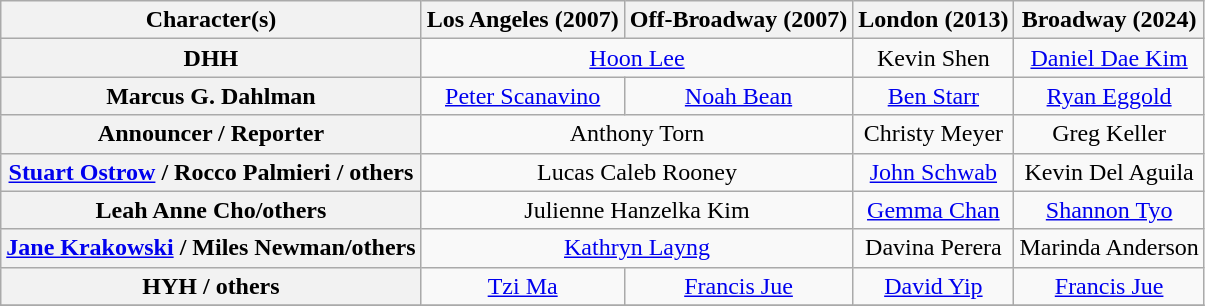<table class="wikitable sortable">
<tr>
<th>Character(s)</th>
<th>Los Angeles (2007)</th>
<th>Off-Broadway (2007)</th>
<th>London (2013)</th>
<th>Broadway (2024)</th>
</tr>
<tr>
<th>DHH</th>
<td align="center" colspan=2><a href='#'>Hoon Lee</a></td>
<td align="center">Kevin Shen</td>
<td align="center"><a href='#'>Daniel Dae Kim</a></td>
</tr>
<tr>
<th>Marcus G. Dahlman</th>
<td align="center"><a href='#'>Peter Scanavino</a></td>
<td align="center"><a href='#'>Noah Bean</a></td>
<td align="center"><a href='#'>Ben Starr</a></td>
<td align="center"><a href='#'>Ryan Eggold</a></td>
</tr>
<tr>
<th>Announcer / Reporter</th>
<td align="center" colspan=2>Anthony Torn</td>
<td align="center">Christy Meyer</td>
<td align="center">Greg Keller</td>
</tr>
<tr>
<th><a href='#'>Stuart Ostrow</a> / Rocco Palmieri / others</th>
<td align="center" colspan=2>Lucas Caleb Rooney</td>
<td align="center"><a href='#'>John Schwab</a></td>
<td align="center">Kevin Del Aguila</td>
</tr>
<tr>
<th>Leah Anne Cho/others</th>
<td align="center" colspan=2>Julienne Hanzelka Kim</td>
<td align="center"><a href='#'>Gemma Chan</a></td>
<td align="center"><a href='#'>Shannon Tyo</a></td>
</tr>
<tr>
<th><a href='#'>Jane Krakowski</a> / Miles Newman/others</th>
<td align="center" colspan=2><a href='#'>Kathryn Layng</a></td>
<td align="center">Davina Perera</td>
<td align="center">Marinda Anderson</td>
</tr>
<tr>
<th>HYH / others</th>
<td align="center"><a href='#'>Tzi Ma</a></td>
<td align="center"><a href='#'>Francis Jue</a></td>
<td align="center"><a href='#'>David Yip</a></td>
<td align="center"><a href='#'>Francis Jue</a></td>
</tr>
<tr>
</tr>
</table>
